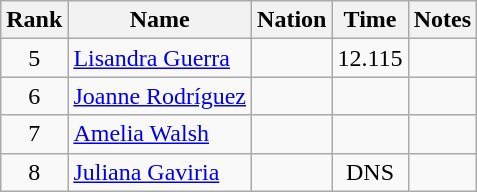<table class="wikitable sortable" style="text-align:center">
<tr>
<th>Rank</th>
<th>Name</th>
<th>Nation</th>
<th>Time</th>
<th>Notes</th>
</tr>
<tr>
<td>5</td>
<td align=left><a href='#'>Lisandra Guerra</a></td>
<td align=left></td>
<td>12.115</td>
<td></td>
</tr>
<tr>
<td>6</td>
<td align=left><a href='#'>Joanne Rodríguez</a></td>
<td align=left></td>
<td></td>
<td></td>
</tr>
<tr>
<td>7</td>
<td align=left><a href='#'>Amelia Walsh</a></td>
<td align=left></td>
<td></td>
<td></td>
</tr>
<tr>
<td>8</td>
<td align=left><a href='#'>Juliana Gaviria</a></td>
<td align=left></td>
<td>DNS</td>
<td></td>
</tr>
</table>
